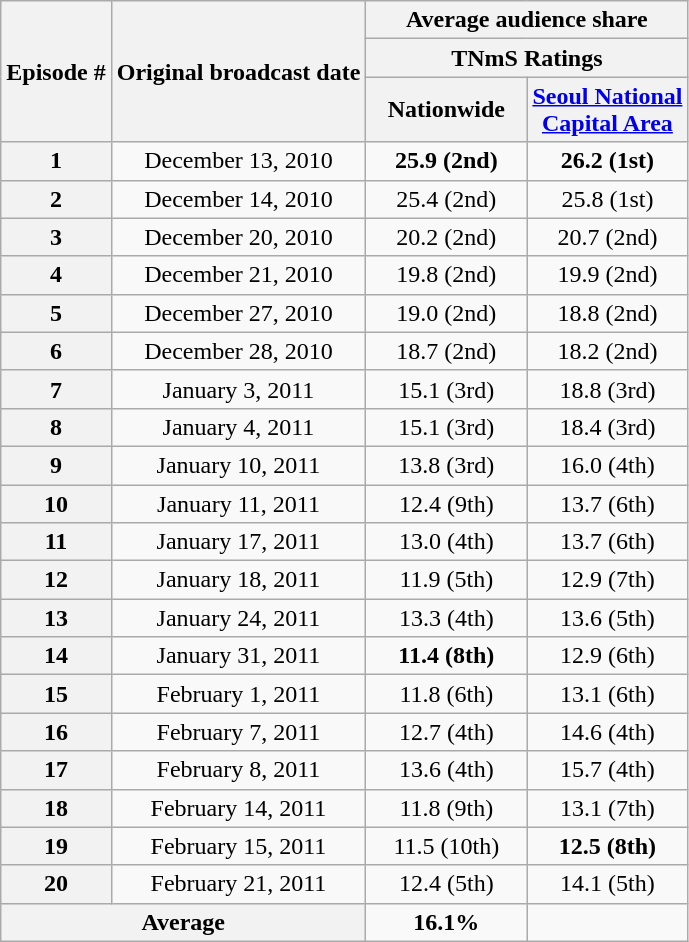<table class=wikitable style="text-align:center">
<tr>
<th rowspan="3">Episode #</th>
<th rowspan="3">Original broadcast date</th>
<th colspan="2">Average audience share</th>
</tr>
<tr>
<th colspan="2">TNmS Ratings</th>
</tr>
<tr>
<th width=100>Nationwide</th>
<th width=100><a href='#'>Seoul National Capital Area</a></th>
</tr>
<tr>
<th>1</th>
<td>December 13, 2010</td>
<td><span><strong>25.9 (2nd)</strong></span></td>
<td><span><strong>26.2 (1st)</strong></span></td>
</tr>
<tr>
<th>2</th>
<td>December 14, 2010</td>
<td>25.4 (2nd)</td>
<td>25.8 (1st)</td>
</tr>
<tr>
<th>3</th>
<td>December 20, 2010</td>
<td>20.2 (2nd)</td>
<td>20.7 (2nd)</td>
</tr>
<tr>
<th>4</th>
<td>December 21, 2010</td>
<td>19.8 (2nd)</td>
<td>19.9 (2nd)</td>
</tr>
<tr>
<th>5</th>
<td>December 27, 2010</td>
<td>19.0 (2nd)</td>
<td>18.8 (2nd)</td>
</tr>
<tr>
<th>6</th>
<td>December 28, 2010</td>
<td>18.7 (2nd)</td>
<td>18.2 (2nd)</td>
</tr>
<tr>
<th>7</th>
<td>January 3, 2011</td>
<td>15.1 (3rd)</td>
<td>18.8 (3rd)</td>
</tr>
<tr>
<th>8</th>
<td>January 4, 2011</td>
<td>15.1 (3rd)</td>
<td>18.4 (3rd)</td>
</tr>
<tr>
<th>9</th>
<td>January 10, 2011</td>
<td>13.8 (3rd)</td>
<td>16.0 (4th)</td>
</tr>
<tr>
<th>10</th>
<td>January 11, 2011</td>
<td>12.4 (9th)</td>
<td>13.7 (6th)</td>
</tr>
<tr>
<th>11</th>
<td>January 17, 2011</td>
<td>13.0 (4th)</td>
<td>13.7 (6th)</td>
</tr>
<tr>
<th>12</th>
<td>January 18, 2011</td>
<td>11.9 (5th)</td>
<td>12.9 (7th)</td>
</tr>
<tr>
<th>13</th>
<td>January 24, 2011</td>
<td>13.3 (4th)</td>
<td>13.6 (5th)</td>
</tr>
<tr>
<th>14</th>
<td>January 31, 2011</td>
<td><span><strong>11.4 (8th)</strong></span></td>
<td>12.9 (6th)</td>
</tr>
<tr>
<th>15</th>
<td>February 1, 2011</td>
<td>11.8 (6th)</td>
<td>13.1 (6th)</td>
</tr>
<tr>
<th>16</th>
<td>February 7, 2011</td>
<td>12.7 (4th)</td>
<td>14.6 (4th)</td>
</tr>
<tr>
<th>17</th>
<td>February 8, 2011</td>
<td>13.6 (4th)</td>
<td>15.7 (4th)</td>
</tr>
<tr>
<th>18</th>
<td>February 14, 2011</td>
<td>11.8 (9th)</td>
<td>13.1 (7th)</td>
</tr>
<tr>
<th>19</th>
<td>February 15, 2011</td>
<td>11.5 (10th)</td>
<td><span><strong>12.5 (8th)</strong></span></td>
</tr>
<tr>
<th>20</th>
<td>February 21, 2011</td>
<td>12.4 (5th)</td>
<td>14.1 (5th)</td>
</tr>
<tr>
<th colspan="2">Average</th>
<td><span> <strong>16.1%</strong></span></td>
<td></td>
</tr>
</table>
